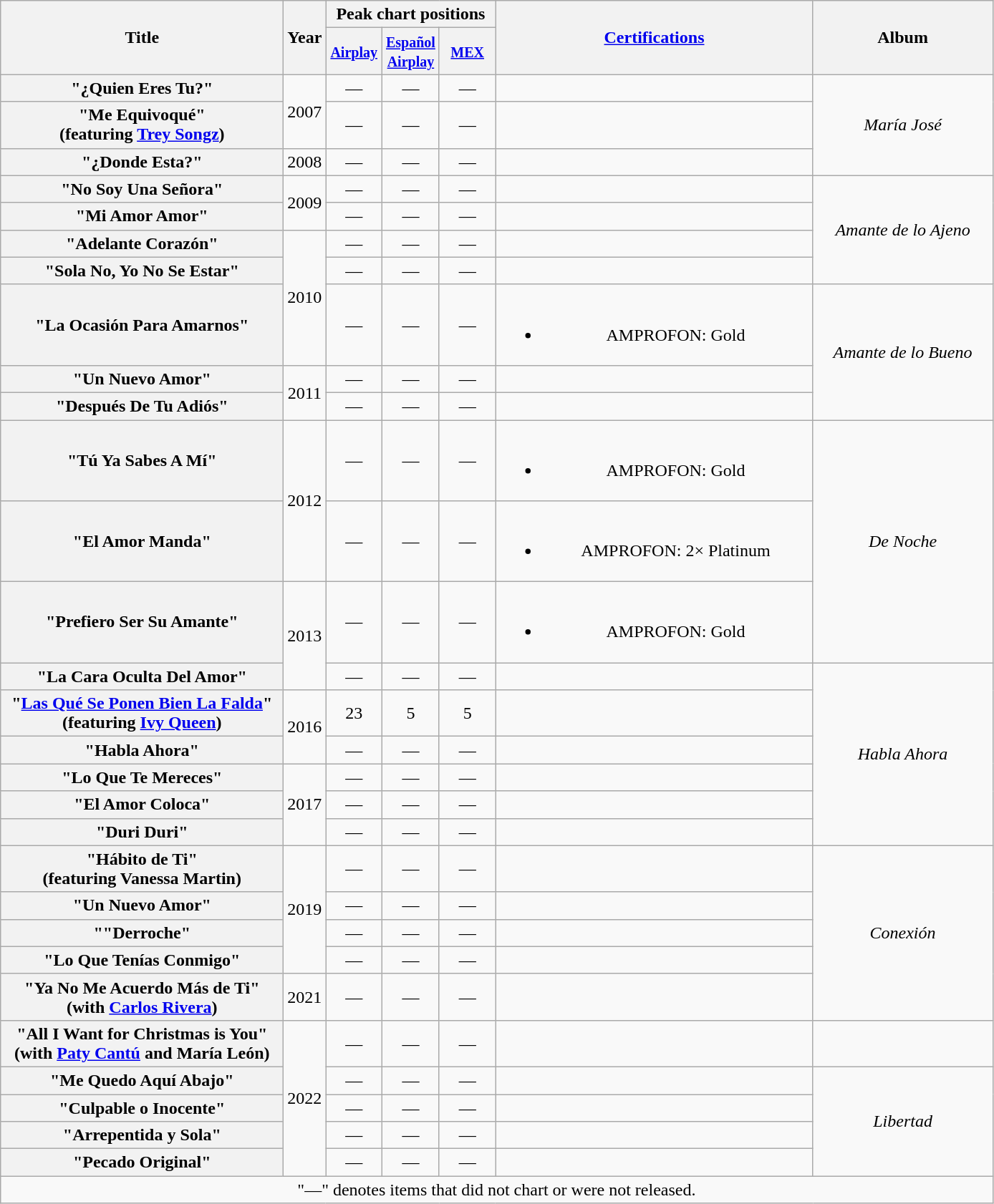<table class="wikitable plainrowheaders" style="text-align:center;">
<tr>
<th rowspan="2" scope="col" style="width:16em;">Title</th>
<th rowspan="2" scope="col" style="width:2em;">Year</th>
<th colspan="3">Peak chart positions</th>
<th rowspan="2" scope="col" style="width:18em;"><a href='#'>Certifications</a></th>
<th rowspan="2" scope="col" style="width:10em;">Album</th>
</tr>
<tr>
<th style="width:45px;"><small><a href='#'>Airplay</a></small></th>
<th style="width:45px;"><small><a href='#'>Español<br>Airplay</a></small></th>
<th style="width:45px;"><small><a href='#'>MEX</a></small></th>
</tr>
<tr>
<th scope="row">"¿Quien Eres Tu?"</th>
<td rowspan="2" style="text-align:center;">2007</td>
<td>—</td>
<td>—</td>
<td>—</td>
<td></td>
<td rowspan="3" style="text-align:center;"><em>María José</em></td>
</tr>
<tr>
<th scope="row">"Me Equivoqué"<br><span>(featuring <a href='#'>Trey Songz</a>)</span></th>
<td>—</td>
<td>—</td>
<td>—</td>
<td></td>
</tr>
<tr>
<th scope="row" ">"¿Donde Esta?"</th>
<td style="text-align:center;">2008</td>
<td>—</td>
<td>—</td>
<td>—</td>
<td></td>
</tr>
<tr>
<th scope="row">"No Soy Una Señora"</th>
<td rowspan="2">2009</td>
<td>—</td>
<td>—</td>
<td>—</td>
<td></td>
<td rowspan="4"><em>Amante de lo Ajeno</em></td>
</tr>
<tr>
<th scope="row">"Mi Amor Amor"</th>
<td>—</td>
<td>—</td>
<td>—</td>
<td></td>
</tr>
<tr>
<th scope="row">"Adelante Corazón"</th>
<td rowspan="3">2010</td>
<td>—</td>
<td>—</td>
<td>—</td>
<td></td>
</tr>
<tr>
<th scope="row">"Sola No, Yo No Se Estar"</th>
<td>—</td>
<td>—</td>
<td>—</td>
<td></td>
</tr>
<tr>
<th scope="row">"La Ocasión Para Amarnos"</th>
<td>—</td>
<td>—</td>
<td>—</td>
<td><br><ul><li>AMPROFON: Gold</li></ul></td>
<td rowspan="3"><em>Amante de lo Bueno</em></td>
</tr>
<tr>
<th scope="row">"Un Nuevo Amor"</th>
<td rowspan="2">2011</td>
<td>—</td>
<td>—</td>
<td>—</td>
<td></td>
</tr>
<tr>
<th scope="row">"Después De Tu Adiós"</th>
<td>—</td>
<td>—</td>
<td>—</td>
<td></td>
</tr>
<tr>
<th scope="row">"Tú Ya Sabes A Mí"</th>
<td rowspan="2">2012</td>
<td>—</td>
<td>—</td>
<td>—</td>
<td><br><ul><li>AMPROFON: Gold</li></ul></td>
<td rowspan="3"><em>De Noche</em></td>
</tr>
<tr>
<th scope="row">"El Amor Manda"</th>
<td>—</td>
<td>—</td>
<td>—</td>
<td><br><ul><li>AMPROFON: 2× Platinum</li></ul></td>
</tr>
<tr>
<th scope="row">"Prefiero Ser Su Amante"</th>
<td rowspan="2">2013</td>
<td>—</td>
<td>—</td>
<td>—</td>
<td><br><ul><li>AMPROFON: Gold</li></ul></td>
</tr>
<tr>
<th scope="row">"La Cara Oculta Del Amor"</th>
<td>—</td>
<td>—</td>
<td>—</td>
<td></td>
<td rowspan="6"><em>Habla Ahora</em></td>
</tr>
<tr>
<th scope="row">"<a href='#'>Las Qué Se Ponen Bien La Falda</a>"<br><span>(featuring <a href='#'>Ivy Queen</a>)</span></th>
<td rowspan="2">2016</td>
<td>23</td>
<td>5</td>
<td>5</td>
<td></td>
</tr>
<tr>
<th scope="row">"Habla Ahora"</th>
<td>—</td>
<td>—</td>
<td>—</td>
<td></td>
</tr>
<tr>
<th scope="row">"Lo Que Te Mereces"</th>
<td rowspan="3" style="text-align:center;">2017</td>
<td>—</td>
<td>—</td>
<td>—</td>
<td></td>
</tr>
<tr>
<th scope="row">"El Amor Coloca"</th>
<td>—</td>
<td>—</td>
<td>—</td>
<td></td>
</tr>
<tr>
<th scope="row">"Duri Duri"</th>
<td>—</td>
<td>—</td>
<td>—</td>
<td></td>
</tr>
<tr>
<th scope="row">"Hábito de Ti"<br><span>(featuring Vanessa Martin)</span></th>
<td rowspan="4">2019</td>
<td>—</td>
<td>—</td>
<td>—</td>
<td></td>
<td rowspan="5"><em>Conexión</em></td>
</tr>
<tr>
<th scope="row">"Un Nuevo Amor"</th>
<td>—</td>
<td>—</td>
<td>—</td>
<td></td>
</tr>
<tr>
<th scope="row">""Derroche"</th>
<td>—</td>
<td>—</td>
<td>—</td>
<td></td>
</tr>
<tr>
<th scope="row">"Lo Que Tenías Conmigo"</th>
<td>—</td>
<td>—</td>
<td>—</td>
<td></td>
</tr>
<tr>
<th scope="row">"Ya No Me Acuerdo Más de Ti"<br><span>(with <a href='#'>Carlos Rivera</a>)</span></th>
<td>2021</td>
<td>—</td>
<td>—</td>
<td>—</td>
<td></td>
</tr>
<tr>
<th scope="row">"All I Want for Christmas is You"<br><span>(with <a href='#'>Paty Cantú</a> and María León)</span></th>
<td rowspan="5">2022</td>
<td>—</td>
<td>—</td>
<td>—</td>
<td></td>
<td></td>
</tr>
<tr>
<th scope="row">"Me Quedo Aquí Abajo"</th>
<td>—</td>
<td>—</td>
<td>—</td>
<td></td>
<td rowspan="4"><em>Libertad</em></td>
</tr>
<tr>
<th scope="row">"Culpable o Inocente"</th>
<td>—</td>
<td>—</td>
<td>—</td>
<td></td>
</tr>
<tr>
<th scope="row">"Arrepentida y Sola"</th>
<td>—</td>
<td>—</td>
<td>—</td>
<td></td>
</tr>
<tr>
<th scope="row">"Pecado Original"</th>
<td>—</td>
<td>—</td>
<td>—</td>
<td></td>
</tr>
<tr>
<td colspan="7" style="text-align:center;">"—" denotes items that did not chart or were not released.</td>
</tr>
</table>
